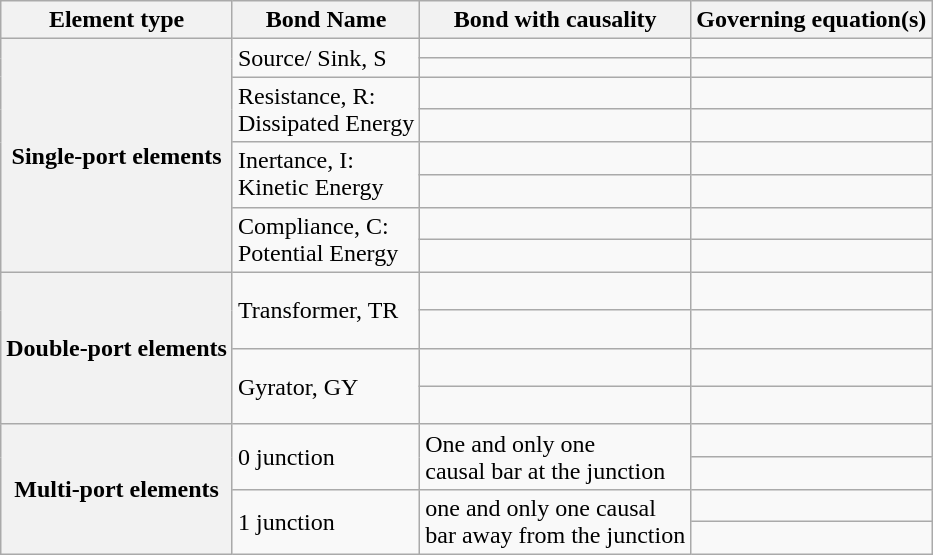<table class="wikitable">
<tr>
<th scope="col">Element type</th>
<th scope="col">Bond Name</th>
<th scope="col">Bond with causality</th>
<th scope="col">Governing equation(s)</th>
</tr>
<tr>
<th scope="row" rowspan="8">Single-port elements</th>
<td rowspan="2">Source/ Sink, S</td>
<td></td>
<td></td>
</tr>
<tr>
<td></td>
<td></td>
</tr>
<tr>
<td rowspan="2">Resistance, R:<br>Dissipated Energy</td>
<td></td>
<td></td>
</tr>
<tr>
<td></td>
<td></td>
</tr>
<tr>
<td rowspan="2">Inertance, I:<br>Kinetic Energy</td>
<td></td>
<td></td>
</tr>
<tr>
<td></td>
<td></td>
</tr>
<tr>
<td rowspan="2">Compliance, C:<br>Potential Energy</td>
<td></td>
<td></td>
</tr>
<tr>
<td></td>
<td></td>
</tr>
<tr>
<th scope="row" rowspan="4">Double-port elements</th>
<td rowspan="2">Transformer, TR</td>
<td></td>
<td><br></td>
</tr>
<tr>
<td></td>
<td><br></td>
</tr>
<tr>
<td rowspan="2">Gyrator, GY</td>
<td></td>
<td><br></td>
</tr>
<tr>
<td></td>
<td><br></td>
</tr>
<tr>
<th scope="row" rowspan="4">Multi-port elements</th>
<td rowspan="2">0 junction</td>
<td rowspan="2">One and only one<br>causal bar at the junction</td>
<td></td>
</tr>
<tr>
<td></td>
</tr>
<tr>
<td rowspan="2">1 junction</td>
<td rowspan="2">one and only one causal<br>bar away from the junction</td>
<td></td>
</tr>
<tr>
<td></td>
</tr>
</table>
